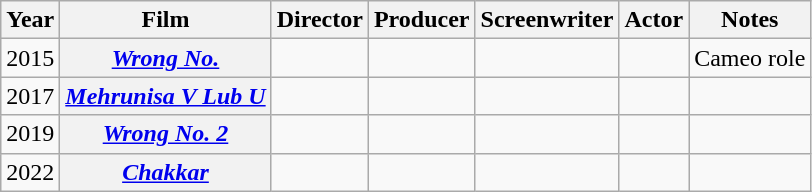<table class="wikitable sortable plainrowheaders">
<tr style="text-align:center;">
<th>Year</th>
<th>Film</th>
<th>Director</th>
<th>Producer</th>
<th>Screenwriter</th>
<th>Actor</th>
<th>Notes</th>
</tr>
<tr>
<td>2015</td>
<th scope="row"><em><a href='#'>Wrong No.</a></em></th>
<td></td>
<td></td>
<td></td>
<td></td>
<td>Cameo role</td>
</tr>
<tr>
<td>2017</td>
<th scope="row"><em><a href='#'>Mehrunisa V Lub U</a></em></th>
<td></td>
<td></td>
<td></td>
<td></td>
<td></td>
</tr>
<tr>
<td>2019</td>
<th scope="row"><em><a href='#'>Wrong No. 2</a></em></th>
<td></td>
<td></td>
<td></td>
<td></td>
<td></td>
</tr>
<tr>
<td>2022</td>
<th scope="row"><em><a href='#'>Chakkar</a></em></th>
<td></td>
<td></td>
<td></td>
<td></td>
<td></td>
</tr>
</table>
